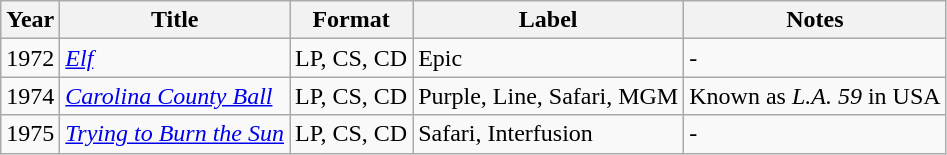<table class="wikitable" style="text-align:left">
<tr>
<th>Year</th>
<th>Title</th>
<th>Format</th>
<th>Label</th>
<th>Notes</th>
</tr>
<tr>
<td>1972</td>
<td><em><a href='#'>Elf</a></em></td>
<td>LP, CS, CD</td>
<td>Epic</td>
<td>-</td>
</tr>
<tr>
<td>1974</td>
<td><em><a href='#'>Carolina County Ball</a></em></td>
<td>LP, CS, CD</td>
<td>Purple, Line, Safari, MGM</td>
<td>Known as <em>L.A. 59</em> in USA</td>
</tr>
<tr>
<td>1975</td>
<td><em><a href='#'>Trying to Burn the Sun</a></em></td>
<td>LP, CS, CD</td>
<td>Safari, Interfusion</td>
<td>-</td>
</tr>
</table>
